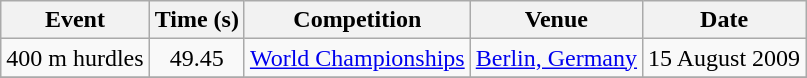<table class="wikitable" style=text-align:center>
<tr>
<th>Event</th>
<th>Time (s)</th>
<th>Competition</th>
<th>Venue</th>
<th>Date</th>
</tr>
<tr>
<td>400 m hurdles</td>
<td>49.45</td>
<td><a href='#'>World Championships</a></td>
<td><a href='#'>Berlin, Germany</a></td>
<td>15 August 2009</td>
</tr>
<tr>
</tr>
</table>
